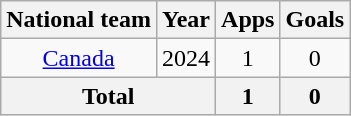<table class="wikitable" style="text-align:center">
<tr>
<th>National team</th>
<th>Year</th>
<th>Apps</th>
<th>Goals</th>
</tr>
<tr>
<td><a href='#'>Canada</a></td>
<td>2024</td>
<td>1</td>
<td>0</td>
</tr>
<tr>
<th colspan="2">Total</th>
<th>1</th>
<th>0</th>
</tr>
</table>
